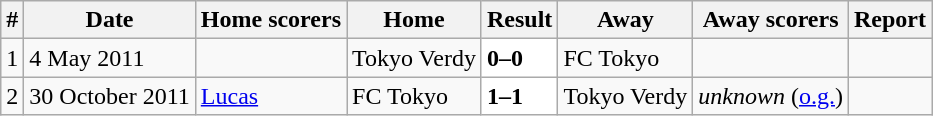<table class="wikitable">
<tr>
<th>#</th>
<th>Date</th>
<th>Home scorers</th>
<th>Home</th>
<th>Result</th>
<th>Away</th>
<th>Away scorers</th>
<th>Report</th>
</tr>
<tr>
<td>1</td>
<td>4 May 2011</td>
<td></td>
<td>Tokyo Verdy</td>
<td style="background:#ffffff;"><strong>0–0</strong></td>
<td>FC Tokyo</td>
<td></td>
<td></td>
</tr>
<tr>
<td>2</td>
<td>30 October 2011</td>
<td><a href='#'>Lucas</a></td>
<td>FC Tokyo</td>
<td style="background:#ffffff;"><strong>1–1</strong></td>
<td>Tokyo Verdy</td>
<td><em>unknown</em> (<a href='#'>o.g.</a>)</td>
<td></td>
</tr>
</table>
